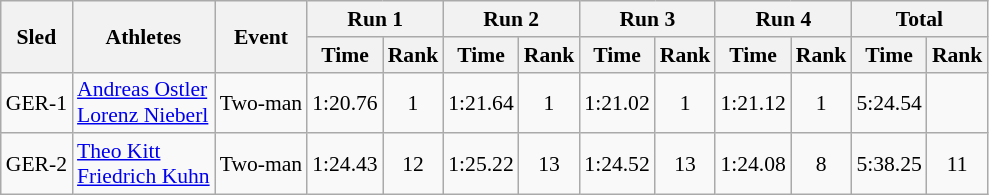<table class="wikitable" border="1" style="font-size:90%">
<tr>
<th rowspan="2">Sled</th>
<th rowspan="2">Athletes</th>
<th rowspan="2">Event</th>
<th colspan="2">Run 1</th>
<th colspan="2">Run 2</th>
<th colspan="2">Run 3</th>
<th colspan="2">Run 4</th>
<th colspan="2">Total</th>
</tr>
<tr>
<th>Time</th>
<th>Rank</th>
<th>Time</th>
<th>Rank</th>
<th>Time</th>
<th>Rank</th>
<th>Time</th>
<th>Rank</th>
<th>Time</th>
<th>Rank</th>
</tr>
<tr>
<td align="center">GER-1</td>
<td><a href='#'>Andreas Ostler</a><br><a href='#'>Lorenz Nieberl</a></td>
<td>Two-man</td>
<td align="center">1:20.76</td>
<td align="center">1</td>
<td align="center">1:21.64</td>
<td align="center">1</td>
<td align="center">1:21.02</td>
<td align="center">1</td>
<td align="center">1:21.12</td>
<td align="center">1</td>
<td align="center">5:24.54</td>
<td align="center"></td>
</tr>
<tr>
<td align="center">GER-2</td>
<td><a href='#'>Theo Kitt</a><br><a href='#'>Friedrich Kuhn</a></td>
<td>Two-man</td>
<td align="center">1:24.43</td>
<td align="center">12</td>
<td align="center">1:25.22</td>
<td align="center">13</td>
<td align="center">1:24.52</td>
<td align="center">13</td>
<td align="center">1:24.08</td>
<td align="center">8</td>
<td align="center">5:38.25</td>
<td align="center">11</td>
</tr>
</table>
